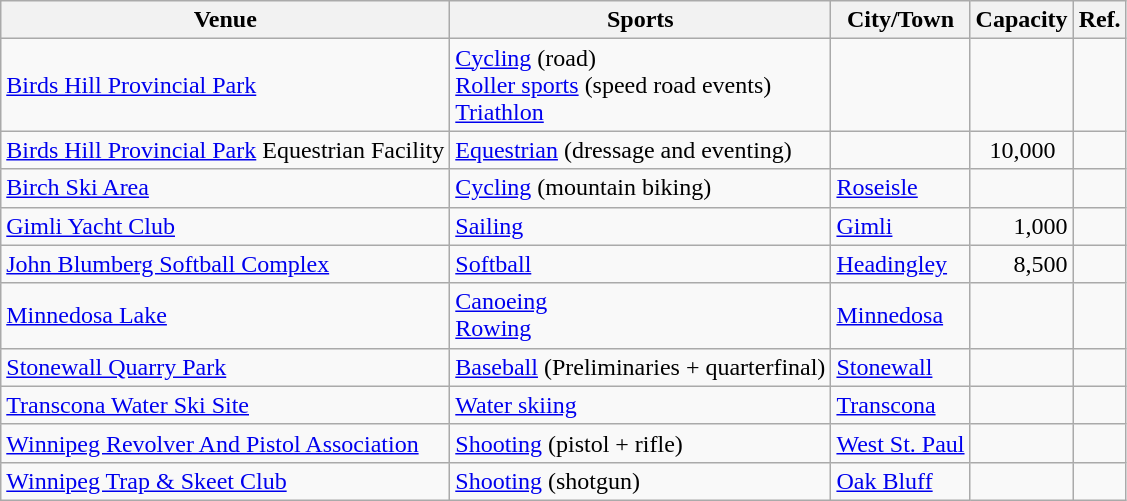<table class="wikitable sortable">
<tr>
<th>Venue</th>
<th class="unsortable">Sports</th>
<th>City/Town</th>
<th>Capacity</th>
<th class="unsortable">Ref.</th>
</tr>
<tr>
<td><a href='#'>Birds Hill Provincial Park</a></td>
<td><a href='#'>Cycling</a> (road)<br><a href='#'>Roller sports</a> (speed road events)<br><a href='#'>Triathlon</a></td>
<td></td>
<td align="right"></td>
<td align=center></td>
</tr>
<tr>
<td><a href='#'>Birds Hill Provincial Park</a> Equestrian Facility</td>
<td><a href='#'>Equestrian</a> (dressage and eventing)</td>
<td></td>
<td align="right">10,000  </td>
<td align=center></td>
</tr>
<tr>
<td><a href='#'>Birch Ski Area</a></td>
<td><a href='#'>Cycling</a> (mountain biking)</td>
<td><a href='#'>Roseisle</a></td>
<td align="right"></td>
<td align=center></td>
</tr>
<tr>
<td><a href='#'>Gimli Yacht Club</a></td>
<td><a href='#'>Sailing</a></td>
<td><a href='#'>Gimli</a></td>
<td align="right">1,000</td>
<td align=center></td>
</tr>
<tr>
<td><a href='#'>John Blumberg Softball Complex</a></td>
<td><a href='#'>Softball</a></td>
<td><a href='#'>Headingley</a></td>
<td align="right">8,500</td>
<td align=center></td>
</tr>
<tr>
<td><a href='#'>Minnedosa Lake</a></td>
<td><a href='#'>Canoeing</a><br><a href='#'>Rowing</a></td>
<td><a href='#'>Minnedosa</a></td>
<td align="right"></td>
<td align=center></td>
</tr>
<tr>
<td><a href='#'>Stonewall Quarry Park</a></td>
<td><a href='#'>Baseball</a> (Preliminaries + quarterfinal)</td>
<td><a href='#'>Stonewall</a></td>
<td align="right"></td>
<td align=center></td>
</tr>
<tr>
<td><a href='#'>Transcona Water Ski Site</a></td>
<td><a href='#'>Water skiing</a></td>
<td><a href='#'>Transcona</a></td>
<td align="right"></td>
<td align=center></td>
</tr>
<tr>
<td><a href='#'>Winnipeg Revolver And Pistol Association</a></td>
<td><a href='#'>Shooting</a> (pistol + rifle)</td>
<td><a href='#'>West St. Paul</a></td>
<td align="right"></td>
<td align=center></td>
</tr>
<tr>
<td><a href='#'>Winnipeg Trap & Skeet Club</a></td>
<td><a href='#'>Shooting</a> (shotgun)</td>
<td><a href='#'>Oak Bluff</a></td>
<td align="right"></td>
<td align=center></td>
</tr>
</table>
